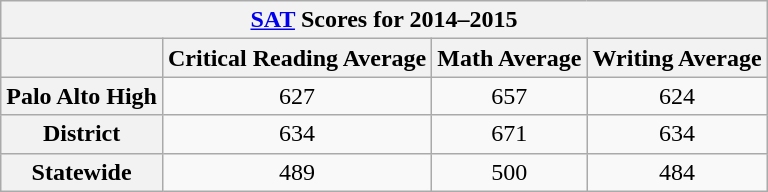<table class="wikitable" style="text-align:center">
<tr>
<th colspan="4"><a href='#'>SAT</a> Scores for 2014–2015</th>
</tr>
<tr>
<th></th>
<th>Critical Reading Average</th>
<th>Math Average</th>
<th>Writing Average</th>
</tr>
<tr>
<th>Palo Alto High</th>
<td>627</td>
<td>657</td>
<td>624</td>
</tr>
<tr>
<th>District</th>
<td>634</td>
<td>671</td>
<td>634</td>
</tr>
<tr>
<th>Statewide</th>
<td>489</td>
<td>500</td>
<td>484</td>
</tr>
</table>
